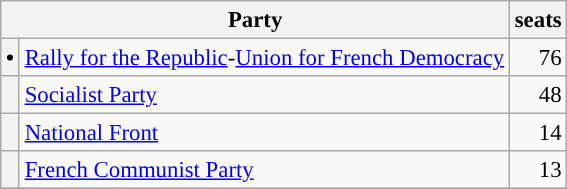<table class="wikitable" style="font-size: 95%;">
<tr>
<th colspan=2>Party</th>
<th>seats</th>
</tr>
<tr>
<th style="background-color: "><span>•</span></th>
<td><a href='#'>Rally for the Republic</a>-<a href='#'>Union for French Democracy</a></td>
<td align="right">76</td>
</tr>
<tr>
<th style="background-color: "></th>
<td><a href='#'>Socialist Party</a></td>
<td align="right">48</td>
</tr>
<tr>
<th style="background-color: "></th>
<td><a href='#'>National Front</a></td>
<td align="right">14</td>
</tr>
<tr>
<th style="background-color: "></th>
<td><a href='#'>French Communist Party</a></td>
<td align="right">13</td>
</tr>
<tr>
</tr>
</table>
